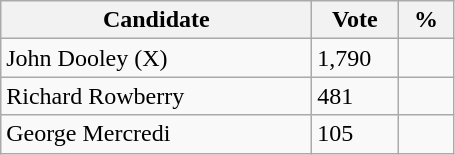<table class="wikitable">
<tr>
<th bgcolor="#DDDDFF" width="200px">Candidate</th>
<th bgcolor="#DDDDFF" width="50px">Vote</th>
<th bgcolor="#DDDDFF" width="30px">%</th>
</tr>
<tr>
<td>John Dooley (X)</td>
<td>1,790</td>
<td></td>
</tr>
<tr>
<td>Richard Rowberry</td>
<td>481</td>
<td></td>
</tr>
<tr>
<td>George Mercredi</td>
<td>105</td>
<td></td>
</tr>
</table>
